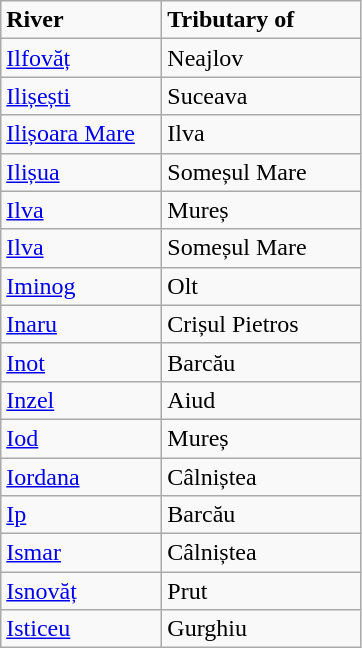<table class="wikitable">
<tr>
<td width="100pt"><strong>River</strong></td>
<td width="125pt"><strong>Tributary of</strong></td>
</tr>
<tr>
<td><a href='#'>Ilfovăț</a></td>
<td>Neajlov</td>
</tr>
<tr>
<td><a href='#'>Ilișești</a></td>
<td>Suceava</td>
</tr>
<tr>
<td><a href='#'>Ilișoara Mare</a></td>
<td>Ilva</td>
</tr>
<tr>
<td><a href='#'>Ilișua</a></td>
<td>Someșul Mare</td>
</tr>
<tr>
<td><a href='#'>Ilva</a></td>
<td>Mureș</td>
</tr>
<tr>
<td><a href='#'>Ilva</a></td>
<td>Someșul Mare</td>
</tr>
<tr>
<td><a href='#'>Iminog</a></td>
<td>Olt</td>
</tr>
<tr>
<td><a href='#'>Inaru</a></td>
<td>Crișul Pietros</td>
</tr>
<tr>
<td><a href='#'>Inot</a></td>
<td>Barcău</td>
</tr>
<tr>
<td><a href='#'>Inzel</a></td>
<td>Aiud</td>
</tr>
<tr>
<td><a href='#'>Iod</a></td>
<td>Mureș</td>
</tr>
<tr>
<td><a href='#'>Iordana</a></td>
<td>Câlniștea</td>
</tr>
<tr>
<td><a href='#'>Ip</a></td>
<td>Barcău</td>
</tr>
<tr>
<td><a href='#'>Ismar</a></td>
<td>Câlniștea</td>
</tr>
<tr>
<td><a href='#'>Isnovăț</a></td>
<td>Prut</td>
</tr>
<tr>
<td><a href='#'>Isticeu</a></td>
<td>Gurghiu</td>
</tr>
</table>
